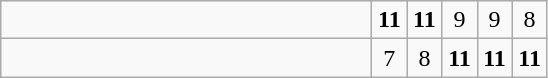<table class="wikitable">
<tr>
<td style="width:15em"></td>
<td align=center style="width:1em"><strong>11</strong></td>
<td align=center style="width:1em"><strong>11</strong></td>
<td align=center style="width:1em">9</td>
<td align=center style="width:1em">9</td>
<td align=center style="width:1em">8</td>
</tr>
<tr>
<td style="width:15em"></td>
<td align=center style="width:1em">7</td>
<td align=center style="width:1em">8</td>
<td align=center style="width:1em"><strong>11</strong></td>
<td align=center style="width:1em"><strong>11</strong></td>
<td align=center style="width:1em"><strong>11</strong></td>
</tr>
</table>
